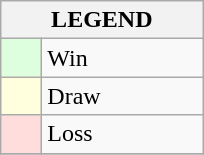<table class="wikitable">
<tr>
<th colspan="2">LEGEND</th>
</tr>
<tr>
<td style="background:#ddffdd;" width=20> </td>
<td width=100>Win</td>
</tr>
<tr>
<td style="background:#ffffdd"  width=20> </td>
<td width=100>Draw</td>
</tr>
<tr>
<td style="background:#ffdddd;" width=20> </td>
<td width=100>Loss</td>
</tr>
<tr>
</tr>
</table>
